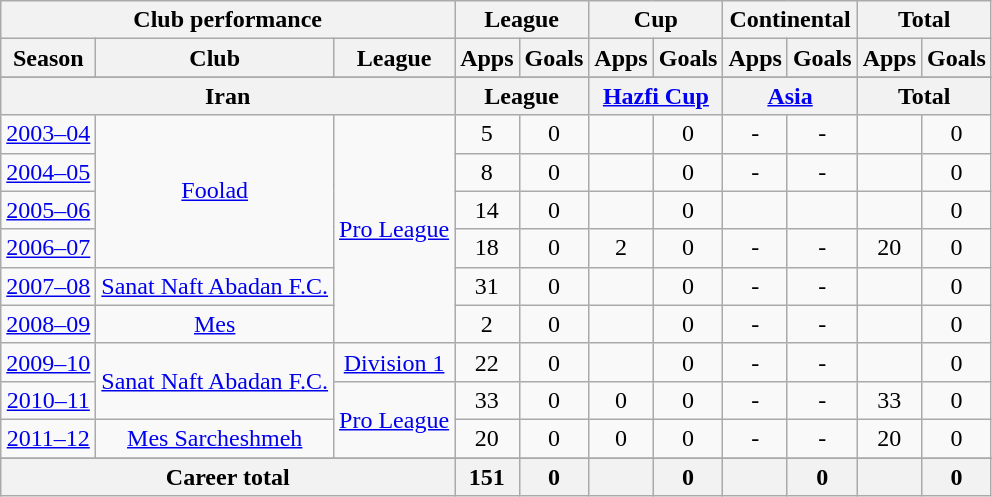<table class="wikitable" style="text-align:center">
<tr>
<th colspan=3>Club performance</th>
<th colspan=2>League</th>
<th colspan=2>Cup</th>
<th colspan=2>Continental</th>
<th colspan=2>Total</th>
</tr>
<tr>
<th>Season</th>
<th>Club</th>
<th>League</th>
<th>Apps</th>
<th>Goals</th>
<th>Apps</th>
<th>Goals</th>
<th>Apps</th>
<th>Goals</th>
<th>Apps</th>
<th>Goals</th>
</tr>
<tr>
</tr>
<tr>
<th colspan=3>Iran</th>
<th colspan=2>League</th>
<th colspan=2><a href='#'>Hazfi Cup</a></th>
<th colspan=2><a href='#'>Asia</a></th>
<th colspan=2>Total</th>
</tr>
<tr>
<td><a href='#'>2003–04</a></td>
<td rowspan="4"><a href='#'>Foolad</a></td>
<td rowspan="6"><a href='#'>Pro League</a></td>
<td>5</td>
<td>0</td>
<td></td>
<td>0</td>
<td>-</td>
<td>-</td>
<td></td>
<td>0</td>
</tr>
<tr>
<td><a href='#'>2004–05</a></td>
<td>8</td>
<td>0</td>
<td></td>
<td>0</td>
<td>-</td>
<td>-</td>
<td></td>
<td>0</td>
</tr>
<tr>
<td><a href='#'>2005–06</a></td>
<td>14</td>
<td>0</td>
<td></td>
<td>0</td>
<td></td>
<td></td>
<td></td>
<td>0</td>
</tr>
<tr>
<td><a href='#'>2006–07</a></td>
<td>18</td>
<td>0</td>
<td>2</td>
<td>0</td>
<td>-</td>
<td>-</td>
<td>20</td>
<td>0</td>
</tr>
<tr>
<td><a href='#'>2007–08</a></td>
<td rowspan="1"><a href='#'>Sanat Naft Abadan F.C.</a></td>
<td>31</td>
<td>0</td>
<td></td>
<td>0</td>
<td>-</td>
<td>-</td>
<td></td>
<td>0</td>
</tr>
<tr>
<td><a href='#'>2008–09</a></td>
<td rowspan="1"><a href='#'>Mes</a></td>
<td>2</td>
<td>0</td>
<td></td>
<td>0</td>
<td>-</td>
<td>-</td>
<td></td>
<td>0</td>
</tr>
<tr>
<td><a href='#'>2009–10</a></td>
<td rowspan="2"><a href='#'>Sanat Naft Abadan F.C.</a></td>
<td><a href='#'>Division 1</a></td>
<td>22</td>
<td>0</td>
<td></td>
<td>0</td>
<td>-</td>
<td>-</td>
<td></td>
<td>0</td>
</tr>
<tr>
<td><a href='#'>2010–11</a></td>
<td rowspan="2"><a href='#'>Pro League</a></td>
<td>33</td>
<td>0</td>
<td>0</td>
<td>0</td>
<td>-</td>
<td>-</td>
<td>33</td>
<td>0</td>
</tr>
<tr>
<td><a href='#'>2011–12</a></td>
<td rowspan="1"><a href='#'>Mes Sarcheshmeh</a></td>
<td>20</td>
<td>0</td>
<td>0</td>
<td>0</td>
<td>-</td>
<td>-</td>
<td>20</td>
<td>0</td>
</tr>
<tr>
</tr>
<tr>
<th colspan=3>Career total</th>
<th>151</th>
<th>0</th>
<th></th>
<th>0</th>
<th></th>
<th>0</th>
<th></th>
<th>0</th>
</tr>
</table>
